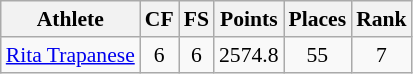<table class="wikitable" border="1" style="font-size:90%">
<tr>
<th>Athlete</th>
<th>CF</th>
<th>FS</th>
<th>Points</th>
<th>Places</th>
<th>Rank</th>
</tr>
<tr align=center>
<td align=left><a href='#'>Rita Trapanese</a></td>
<td>6</td>
<td>6</td>
<td>2574.8</td>
<td>55</td>
<td>7</td>
</tr>
</table>
